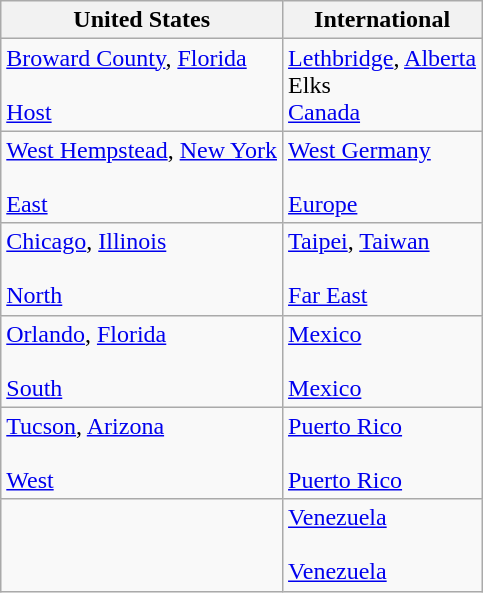<table class="wikitable">
<tr>
<th>United States</th>
<th>International</th>
</tr>
<tr>
<td> <a href='#'>Broward County</a>, <a href='#'>Florida</a><br><br><a href='#'>Host</a></td>
<td> <a href='#'>Lethbridge</a>, <a href='#'>Alberta</a><br>Elks<br><a href='#'>Canada</a></td>
</tr>
<tr>
<td> <a href='#'>West Hempstead</a>, <a href='#'>New York</a><br><br><a href='#'>East</a></td>
<td> <a href='#'>West Germany</a><br><br><a href='#'>Europe</a></td>
</tr>
<tr>
<td> <a href='#'>Chicago</a>, <a href='#'>Illinois</a><br><br><a href='#'>North</a></td>
<td> <a href='#'>Taipei</a>, <a href='#'>Taiwan</a><br><br><a href='#'>Far East</a></td>
</tr>
<tr>
<td> <a href='#'>Orlando</a>, <a href='#'>Florida</a><br><br><a href='#'>South</a></td>
<td> <a href='#'>Mexico</a><br><br><a href='#'>Mexico</a></td>
</tr>
<tr>
<td> <a href='#'>Tucson</a>, <a href='#'>Arizona</a><br><br><a href='#'>West</a></td>
<td> <a href='#'>Puerto Rico</a><br><br><a href='#'>Puerto Rico</a></td>
</tr>
<tr>
<td></td>
<td> <a href='#'>Venezuela</a><br><br><a href='#'>Venezuela</a></td>
</tr>
</table>
